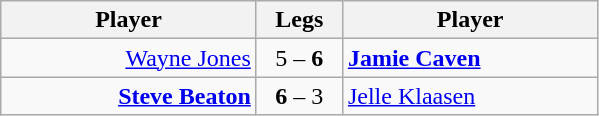<table class=wikitable style="text-align:center">
<tr>
<th width=163>Player</th>
<th width=50>Legs</th>
<th width=163>Player</th>
</tr>
<tr align=left>
<td align=right><a href='#'>Wayne Jones</a> </td>
<td align=center>5 – <strong>6</strong></td>
<td> <strong><a href='#'>Jamie Caven</a></strong></td>
</tr>
<tr align=left>
<td align=right><strong><a href='#'>Steve Beaton</a></strong> </td>
<td align=center><strong>6</strong> – 3</td>
<td> <a href='#'>Jelle Klaasen</a></td>
</tr>
</table>
